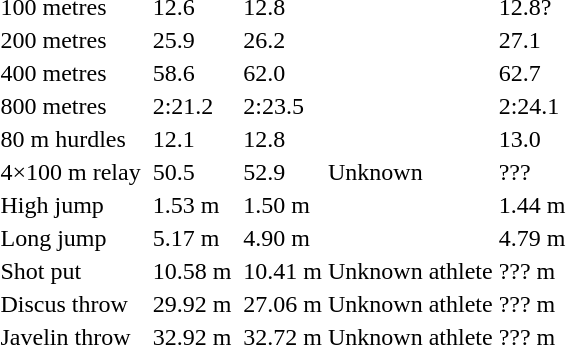<table>
<tr>
<td>100 metres</td>
<td></td>
<td>12.6</td>
<td></td>
<td>12.8</td>
<td></td>
<td>12.8?</td>
</tr>
<tr>
<td>200 metres</td>
<td></td>
<td>25.9</td>
<td></td>
<td>26.2</td>
<td></td>
<td>27.1</td>
</tr>
<tr>
<td>400 metres</td>
<td></td>
<td>58.6</td>
<td></td>
<td>62.0</td>
<td></td>
<td>62.7</td>
</tr>
<tr>
<td>800 metres</td>
<td></td>
<td>2:21.2</td>
<td></td>
<td>2:23.5</td>
<td></td>
<td>2:24.1</td>
</tr>
<tr>
<td>80 m hurdles</td>
<td></td>
<td>12.1</td>
<td></td>
<td>12.8</td>
<td></td>
<td>13.0</td>
</tr>
<tr>
<td>4×100 m relay</td>
<td></td>
<td>50.5</td>
<td></td>
<td>52.9</td>
<td>Unknown</td>
<td>???</td>
</tr>
<tr>
<td>High jump</td>
<td></td>
<td>1.53 m</td>
<td></td>
<td>1.50 m</td>
<td></td>
<td>1.44 m</td>
</tr>
<tr>
<td>Long jump</td>
<td></td>
<td>5.17 m</td>
<td></td>
<td>4.90 m</td>
<td></td>
<td>4.79 m</td>
</tr>
<tr>
<td>Shot put</td>
<td></td>
<td>10.58 m</td>
<td></td>
<td>10.41 m</td>
<td>Unknown athlete</td>
<td>??? m</td>
</tr>
<tr>
<td>Discus throw</td>
<td></td>
<td>29.92 m</td>
<td></td>
<td>27.06 m</td>
<td>Unknown athlete</td>
<td>??? m</td>
</tr>
<tr>
<td>Javelin throw</td>
<td></td>
<td>32.92 m</td>
<td></td>
<td>32.72 m</td>
<td>Unknown athlete</td>
<td>??? m</td>
</tr>
</table>
